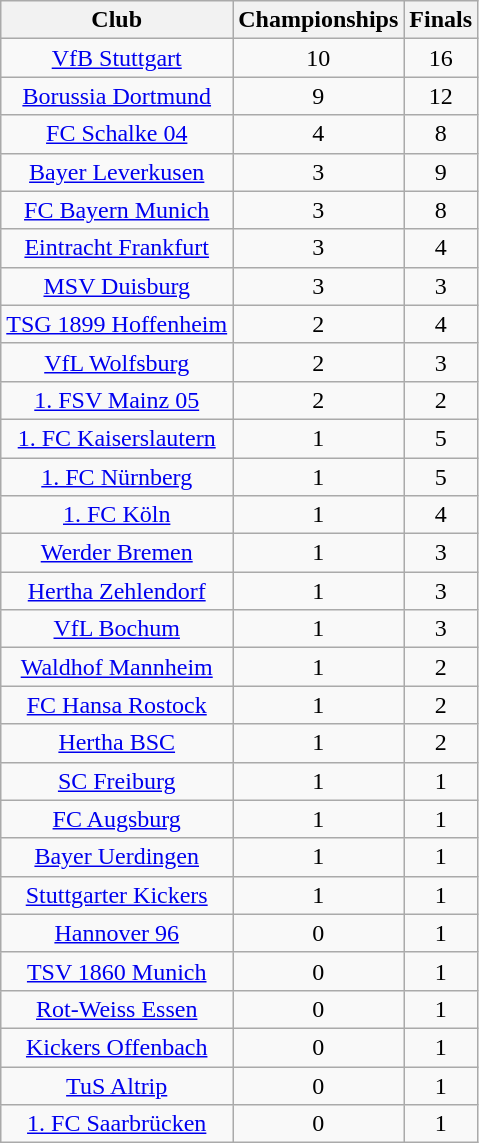<table class="wikitable">
<tr>
<th>Club</th>
<th>Championships</th>
<th>Finals</th>
</tr>
<tr align="center">
<td><a href='#'>VfB Stuttgart</a></td>
<td>10</td>
<td>16</td>
</tr>
<tr align="center">
<td><a href='#'>Borussia Dortmund</a></td>
<td>9</td>
<td>12</td>
</tr>
<tr align="center">
<td><a href='#'>FC Schalke 04</a></td>
<td>4</td>
<td>8</td>
</tr>
<tr align="center">
<td><a href='#'>Bayer Leverkusen</a></td>
<td>3</td>
<td>9</td>
</tr>
<tr align="center">
<td><a href='#'>FC Bayern Munich</a></td>
<td>3</td>
<td>8</td>
</tr>
<tr align="center">
<td><a href='#'>Eintracht Frankfurt</a></td>
<td>3</td>
<td>4</td>
</tr>
<tr align="center">
<td><a href='#'>MSV Duisburg</a></td>
<td>3</td>
<td>3</td>
</tr>
<tr align="center">
<td><a href='#'>TSG 1899 Hoffenheim</a></td>
<td>2</td>
<td>4</td>
</tr>
<tr align="center">
<td><a href='#'>VfL Wolfsburg</a></td>
<td>2</td>
<td>3</td>
</tr>
<tr align="center">
<td><a href='#'>1. FSV Mainz 05</a></td>
<td>2</td>
<td>2</td>
</tr>
<tr align="center">
<td><a href='#'>1. FC Kaiserslautern</a></td>
<td>1</td>
<td>5</td>
</tr>
<tr align="center">
<td><a href='#'>1. FC Nürnberg</a></td>
<td>1</td>
<td>5</td>
</tr>
<tr align="center">
<td><a href='#'>1. FC Köln</a></td>
<td>1</td>
<td>4</td>
</tr>
<tr align="center">
<td><a href='#'>Werder Bremen</a></td>
<td>1</td>
<td>3</td>
</tr>
<tr align="center">
<td><a href='#'>Hertha Zehlendorf</a></td>
<td>1</td>
<td>3</td>
</tr>
<tr align="center">
<td><a href='#'>VfL Bochum</a></td>
<td>1</td>
<td>3</td>
</tr>
<tr align="center">
<td><a href='#'>Waldhof Mannheim</a></td>
<td>1</td>
<td>2</td>
</tr>
<tr align="center">
<td><a href='#'>FC Hansa Rostock</a></td>
<td>1</td>
<td>2</td>
</tr>
<tr align="center">
<td><a href='#'>Hertha BSC</a></td>
<td>1</td>
<td>2</td>
</tr>
<tr align="center">
<td><a href='#'>SC Freiburg</a></td>
<td>1</td>
<td>1</td>
</tr>
<tr align="center">
<td><a href='#'>FC Augsburg</a></td>
<td>1</td>
<td>1</td>
</tr>
<tr align="center">
<td><a href='#'>Bayer Uerdingen</a></td>
<td>1</td>
<td>1</td>
</tr>
<tr align="center">
<td><a href='#'>Stuttgarter Kickers</a></td>
<td>1</td>
<td>1</td>
</tr>
<tr align="center">
<td><a href='#'>Hannover 96</a></td>
<td>0</td>
<td>1</td>
</tr>
<tr align="center">
<td><a href='#'>TSV 1860 Munich</a></td>
<td>0</td>
<td>1</td>
</tr>
<tr align="center">
<td><a href='#'>Rot-Weiss Essen</a></td>
<td>0</td>
<td>1</td>
</tr>
<tr align="center">
<td><a href='#'>Kickers Offenbach</a></td>
<td>0</td>
<td>1</td>
</tr>
<tr align="center">
<td><a href='#'>TuS Altrip</a></td>
<td>0</td>
<td>1</td>
</tr>
<tr align="center">
<td><a href='#'>1. FC Saarbrücken</a></td>
<td>0</td>
<td>1</td>
</tr>
</table>
